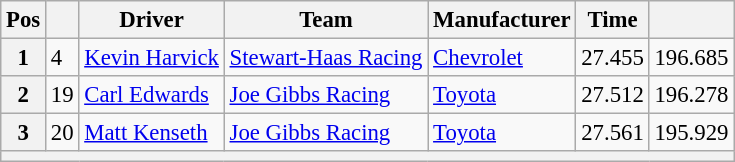<table class="wikitable" style="font-size:95%">
<tr>
<th>Pos</th>
<th></th>
<th>Driver</th>
<th>Team</th>
<th>Manufacturer</th>
<th>Time</th>
<th></th>
</tr>
<tr>
<th>1</th>
<td>4</td>
<td><a href='#'>Kevin Harvick</a></td>
<td><a href='#'>Stewart-Haas Racing</a></td>
<td><a href='#'>Chevrolet</a></td>
<td>27.455</td>
<td>196.685</td>
</tr>
<tr>
<th>2</th>
<td>19</td>
<td><a href='#'>Carl Edwards</a></td>
<td><a href='#'>Joe Gibbs Racing</a></td>
<td><a href='#'>Toyota</a></td>
<td>27.512</td>
<td>196.278</td>
</tr>
<tr>
<th>3</th>
<td>20</td>
<td><a href='#'>Matt Kenseth</a></td>
<td><a href='#'>Joe Gibbs Racing</a></td>
<td><a href='#'>Toyota</a></td>
<td>27.561</td>
<td>195.929</td>
</tr>
<tr>
<th colspan="7"></th>
</tr>
</table>
